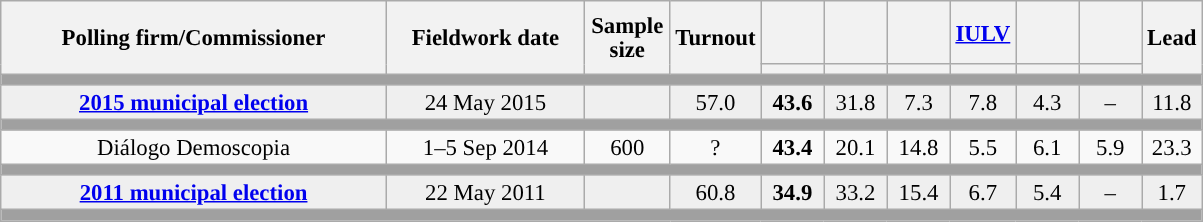<table class="wikitable collapsible collapsed" style="text-align:center; font-size:95%; line-height:16px;">
<tr style="height:42px;">
<th style="width:250px;" rowspan="2">Polling firm/Commissioner</th>
<th style="width:125px;" rowspan="2">Fieldwork date</th>
<th style="width:50px;" rowspan="2">Sample size</th>
<th style="width:45px;" rowspan="2">Turnout</th>
<th style="width:35px;"></th>
<th style="width:35px;"></th>
<th style="width:35px;"></th>
<th style="width:35px;"><a href='#'>IULV</a></th>
<th style="width:35px;"></th>
<th style="width:35px;"></th>
<th style="width:30px;" rowspan="2">Lead</th>
</tr>
<tr>
<th style="color:inherit;background:"></th>
<th style="color:inherit;background:"></th>
<th style="color:inherit;background:"></th>
<th style="color:inherit;background:"></th>
<th style="color:inherit;background:"></th>
<th style="color:inherit;background:"></th>
</tr>
<tr>
<td colspan="11" style="background:#A0A0A0"></td>
</tr>
<tr style="background:#EFEFEF;">
<td><strong><a href='#'>2015 municipal election</a></strong></td>
<td>24 May 2015</td>
<td></td>
<td>57.0</td>
<td><strong>43.6</strong><br></td>
<td>31.8<br></td>
<td>7.3<br></td>
<td>7.8<br></td>
<td>4.3<br></td>
<td>–</td>
<td style="background:">11.8</td>
</tr>
<tr>
<td colspan="11" style="background:#A0A0A0"></td>
</tr>
<tr>
<td>Diálogo Demoscopia</td>
<td>1–5 Sep 2014</td>
<td>600</td>
<td>?</td>
<td><strong>43.4</strong><br></td>
<td>20.1<br></td>
<td>14.8<br></td>
<td>5.5<br></td>
<td>6.1<br></td>
<td>5.9<br></td>
<td style="background:">23.3</td>
</tr>
<tr>
<td colspan="11" style="background:#A0A0A0"></td>
</tr>
<tr style="background:#EFEFEF;">
<td><strong><a href='#'>2011 municipal election</a></strong></td>
<td>22 May 2011</td>
<td></td>
<td>60.8</td>
<td><strong>34.9</strong><br></td>
<td>33.2<br></td>
<td>15.4<br></td>
<td>6.7<br></td>
<td>5.4<br></td>
<td>–</td>
<td style="background:">1.7</td>
</tr>
<tr>
<td colspan="11" style="background:#A0A0A0"></td>
</tr>
</table>
